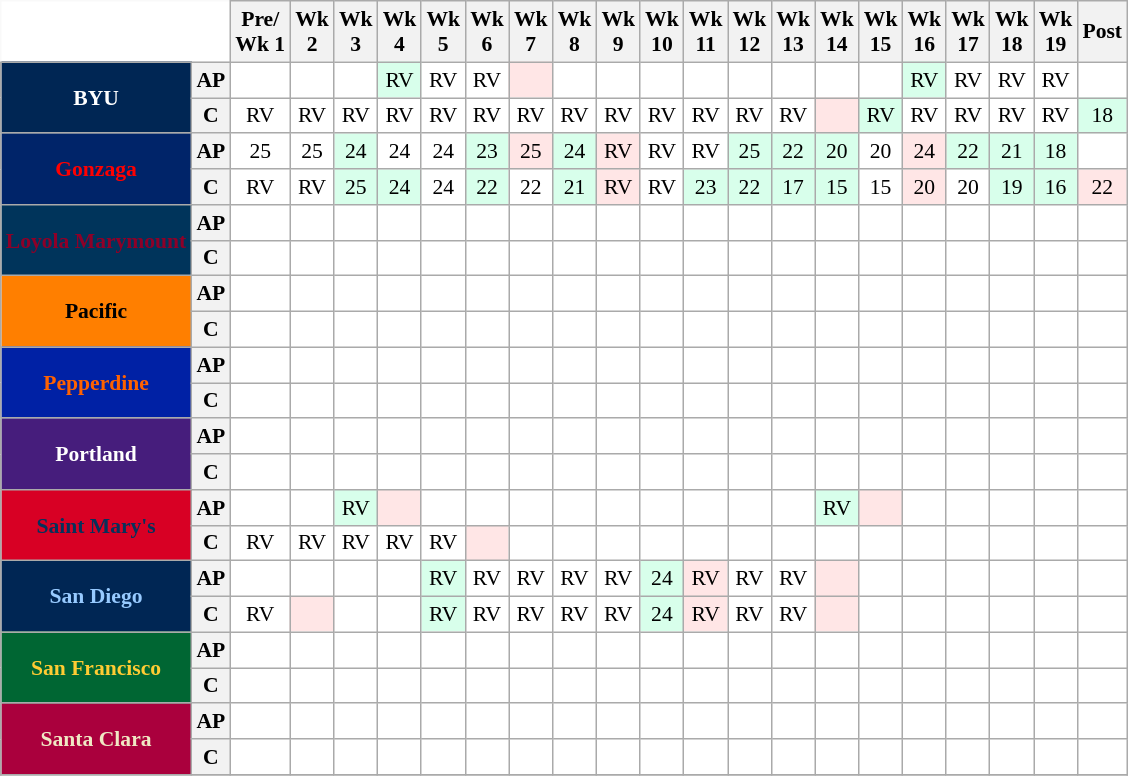<table class="wikitable" style="white-space:nowrap;font-size:90%;">
<tr>
<th colspan=2 style="background:white; border-top-style:hidden; border-left-style:hidden;"> </th>
<th>Pre/<br>Wk 1</th>
<th>Wk<br>2</th>
<th>Wk<br>3</th>
<th>Wk<br>4</th>
<th>Wk<br>5</th>
<th>Wk<br>6</th>
<th>Wk<br>7</th>
<th>Wk<br>8</th>
<th>Wk<br>9</th>
<th>Wk<br>10</th>
<th>Wk<br>11</th>
<th>Wk<br>12</th>
<th>Wk<br>13</th>
<th>Wk<br>14</th>
<th>Wk<br>15</th>
<th>Wk<br>16</th>
<th>Wk<br>17</th>
<th>Wk<br>18</th>
<th>Wk<br>19</th>
<th>Post</th>
</tr>
<tr style="text-align:center;">
<th rowspan=2 style="background:#002654; color:#FFFFFF;">BYU</th>
<th>AP</th>
<td style="background:#FFF;"></td>
<td style="background:#FFF;"></td>
<td style="background:#FFF;"></td>
<td style="background:#D8FFEB;">RV</td>
<td style="background:#FFF;">RV</td>
<td style="background:#FFF;">RV</td>
<td style="background:#FFE6E6;"></td>
<td style="background:#FFF;"></td>
<td style="background:#FFF;"></td>
<td style="background:#FFF;"></td>
<td style="background:#FFF;"></td>
<td style="background:#FFF;"></td>
<td style="background:#FFF;"></td>
<td style="background:#FFF;"></td>
<td style="background:#FFF;"></td>
<td style="background:#D8FFEB;">RV</td>
<td style="background:#FFF;">RV</td>
<td style="background:#FFF;">RV</td>
<td style="background:#FFF;">RV</td>
<td style="background:#FFF;"></td>
</tr>
<tr style="text-align:center;">
<th>C</th>
<td style="background:#FFF;">RV</td>
<td style="background:#FFF;">RV</td>
<td style="background:#FFF;">RV</td>
<td style="background:#FFF;">RV</td>
<td style="background:#FFF;">RV</td>
<td style="background:#FFF;">RV</td>
<td style="background:#FFF;">RV</td>
<td style="background:#FFF;">RV</td>
<td style="background:#FFF;">RV</td>
<td style="background:#FFF;">RV</td>
<td style="background:#FFF;">RV</td>
<td style="background:#FFF;">RV</td>
<td style="background:#FFF;">RV</td>
<td style="background:#FFE6E6;"></td>
<td style="background:#D8FFEB;">RV</td>
<td style="background:#FFF;">RV</td>
<td style="background:#FFF;">RV</td>
<td style="background:#FFF;">RV</td>
<td style="background:#FFF;">RV</td>
<td style="background:#D8FFEB;">18</td>
</tr>
<tr style="text-align:center;">
<th rowspan=2 style="background:#002469; color:#FF0000;">Gonzaga</th>
<th>AP</th>
<td style="background:#FFF;">25</td>
<td style="background:#FFF;">25</td>
<td style="background:#D8FFEB;">24</td>
<td style="background:#FFF;">24</td>
<td style="background:#FFF;">24</td>
<td style="background:#D8FFEB;">23</td>
<td style="background:#FFE6E6;">25</td>
<td style="background:#D8FFEB;">24</td>
<td style="background:#FFE6E6;">RV</td>
<td style="background:#FFF;">RV</td>
<td style="background:#FFF;">RV</td>
<td style="background:#D8FFEB;">25</td>
<td style="background:#D8FFEB;">22</td>
<td style="background:#D8FFEB;">20</td>
<td style="background:#FFF;">20</td>
<td style="background:#FFE6E6;">24</td>
<td style="background:#D8FFEB;">22</td>
<td style="background:#D8FFEB;">21</td>
<td style="background:#D8FFEB;">18</td>
<td style="background:#FFF;"></td>
</tr>
<tr style="text-align:center;">
<th>C</th>
<td style="background:#FFF;">RV</td>
<td style="background:#FFF;">RV</td>
<td style="background:#D8FFEB;">25</td>
<td style="background:#D8FFEB;">24</td>
<td style="background:#FFF;">24</td>
<td style="background:#D8FFEB;">22</td>
<td style="background:#FFF;">22</td>
<td style="background:#D8FFEB;">21</td>
<td style="background:#FFE6E6;">RV</td>
<td style="background:#FFF;">RV</td>
<td style="background:#D8FFEB;">23</td>
<td style="background:#D8FFEB;">22</td>
<td style="background:#D8FFEB;">17</td>
<td style="background:#D8FFEB;">15</td>
<td style="background:#FFF;">15</td>
<td style="background:#FFE6E6;">20</td>
<td style="background:#FFF;">20</td>
<td style="background:#D8FFEB;">19</td>
<td style="background:#D8FFEB;">16</td>
<td style="background:#FFE6E6;">22</td>
</tr>
<tr style="text-align:center;">
<th rowspan=2 style="background:#00345B; color:#8E0028;">Loyola Marymount</th>
<th>AP</th>
<td style="background:#FFF;"></td>
<td style="background:#FFF;"></td>
<td style="background:#FFF;"></td>
<td style="background:#FFF;"></td>
<td style="background:#FFF;"></td>
<td style="background:#FFF;"></td>
<td style="background:#FFF;"></td>
<td style="background:#FFF;"></td>
<td style="background:#FFF;"></td>
<td style="background:#FFF;"></td>
<td style="background:#FFF;"></td>
<td style="background:#FFF;"></td>
<td style="background:#FFF;"></td>
<td style="background:#FFF;"></td>
<td style="background:#FFF;"></td>
<td style="background:#FFF;"></td>
<td style="background:#FFF;"></td>
<td style="background:#FFF;"></td>
<td style="background:#FFF;"></td>
<td style="background:#FFF;"></td>
</tr>
<tr style="text-align:center;">
<th>C</th>
<td style="background:#FFF;"></td>
<td style="background:#FFF;"></td>
<td style="background:#FFF;"></td>
<td style="background:#FFF;"></td>
<td style="background:#FFF;"></td>
<td style="background:#FFF;"></td>
<td style="background:#FFF;"></td>
<td style="background:#FFF;"></td>
<td style="background:#FFF;"></td>
<td style="background:#FFF;"></td>
<td style="background:#FFF;"></td>
<td style="background:#FFF;"></td>
<td style="background:#FFF;"></td>
<td style="background:#FFF;"></td>
<td style="background:#FFF;"></td>
<td style="background:#FFF;"></td>
<td style="background:#FFF;"></td>
<td style="background:#FFF;"></td>
<td style="background:#FFF;"></td>
<td style="background:#FFF;"></td>
</tr>
<tr style="text-align:center;">
<th rowspan=2 style="background:#FF7F00; color:#000000;">Pacific</th>
<th>AP</th>
<td style="background:#FFF;"></td>
<td style="background:#FFF;"></td>
<td style="background:#FFF;"></td>
<td style="background:#FFF;"></td>
<td style="background:#FFF;"></td>
<td style="background:#FFF;"></td>
<td style="background:#FFF;"></td>
<td style="background:#FFF;"></td>
<td style="background:#FFF;"></td>
<td style="background:#FFF;"></td>
<td style="background:#FFF;"></td>
<td style="background:#FFF;"></td>
<td style="background:#FFF;"></td>
<td style="background:#FFF;"></td>
<td style="background:#FFF;"></td>
<td style="background:#FFF;"></td>
<td style="background:#FFF;"></td>
<td style="background:#FFF;"></td>
<td style="background:#FFF;"></td>
<td style="background:#FFF;"></td>
</tr>
<tr style="text-align:center;">
<th>C</th>
<td style="background:#FFF;"></td>
<td style="background:#FFF;"></td>
<td style="background:#FFF;"></td>
<td style="background:#FFF;"></td>
<td style="background:#FFF;"></td>
<td style="background:#FFF;"></td>
<td style="background:#FFF;"></td>
<td style="background:#FFF;"></td>
<td style="background:#FFF;"></td>
<td style="background:#FFF;"></td>
<td style="background:#FFF;"></td>
<td style="background:#FFF;"></td>
<td style="background:#FFF;"></td>
<td style="background:#FFF;"></td>
<td style="background:#FFF;"></td>
<td style="background:#FFF;"></td>
<td style="background:#FFF;"></td>
<td style="background:#FFF;"></td>
<td style="background:#FFF;"></td>
<td style="background:#FFF;"></td>
</tr>
<tr style="text-align:center;">
<th rowspan=2 style="background:#0021A5; color:#FF6200;">Pepperdine</th>
<th>AP</th>
<td style="background:#FFF;"></td>
<td style="background:#FFF;"></td>
<td style="background:#FFF;"></td>
<td style="background:#FFF;"></td>
<td style="background:#FFF;"></td>
<td style="background:#FFF;"></td>
<td style="background:#FFF;"></td>
<td style="background:#FFF;"></td>
<td style="background:#FFF;"></td>
<td style="background:#FFF;"></td>
<td style="background:#FFF;"></td>
<td style="background:#FFF;"></td>
<td style="background:#FFF;"></td>
<td style="background:#FFF;"></td>
<td style="background:#FFF;"></td>
<td style="background:#FFF;"></td>
<td style="background:#FFF;"></td>
<td style="background:#FFF;"></td>
<td style="background:#FFF;"></td>
<td style="background:#FFF;"></td>
</tr>
<tr style="text-align:center;">
<th>C</th>
<td style="background:#FFF;"></td>
<td style="background:#FFF;"></td>
<td style="background:#FFF;"></td>
<td style="background:#FFF;"></td>
<td style="background:#FFF;"></td>
<td style="background:#FFF;"></td>
<td style="background:#FFF;"></td>
<td style="background:#FFF;"></td>
<td style="background:#FFF;"></td>
<td style="background:#FFF;"></td>
<td style="background:#FFF;"></td>
<td style="background:#FFF;"></td>
<td style="background:#FFF;"></td>
<td style="background:#FFF;"></td>
<td style="background:#FFF;"></td>
<td style="background:#FFF;"></td>
<td style="background:#FFF;"></td>
<td style="background:#FFF;"></td>
<td style="background:#FFF;"></td>
<td style="background:#FFF;"></td>
</tr>
<tr style="text-align:center;">
<th rowspan=2 style="background:#461D7C; color:#FFFFFF;">Portland</th>
<th>AP</th>
<td style="background:#FFF;"></td>
<td style="background:#FFF;"></td>
<td style="background:#FFF;"></td>
<td style="background:#FFF;"></td>
<td style="background:#FFF;"></td>
<td style="background:#FFF;"></td>
<td style="background:#FFF;"></td>
<td style="background:#FFF;"></td>
<td style="background:#FFF;"></td>
<td style="background:#FFF;"></td>
<td style="background:#FFF;"></td>
<td style="background:#FFF;"></td>
<td style="background:#FFF;"></td>
<td style="background:#FFF;"></td>
<td style="background:#FFF;"></td>
<td style="background:#FFF;"></td>
<td style="background:#FFF;"></td>
<td style="background:#FFF;"></td>
<td style="background:#FFF;"></td>
<td style="background:#FFF;"></td>
</tr>
<tr style="text-align:center;">
<th>C</th>
<td style="background:#FFF;"></td>
<td style="background:#FFF;"></td>
<td style="background:#FFF;"></td>
<td style="background:#FFF;"></td>
<td style="background:#FFF;"></td>
<td style="background:#FFF;"></td>
<td style="background:#FFF;"></td>
<td style="background:#FFF;"></td>
<td style="background:#FFF;"></td>
<td style="background:#FFF;"></td>
<td style="background:#FFF;"></td>
<td style="background:#FFF;"></td>
<td style="background:#FFF;"></td>
<td style="background:#FFF;"></td>
<td style="background:#FFF;"></td>
<td style="background:#FFF;"></td>
<td style="background:#FFF;"></td>
<td style="background:#FFF;"></td>
<td style="background:#FFF;"></td>
<td style="background:#FFF;"></td>
</tr>
<tr style="text-align:center;">
<th rowspan=2 style="background:#D80024; color:#06315B;">Saint Mary's</th>
<th>AP</th>
<td style="background:#FFF;"></td>
<td style="background:#FFF;"></td>
<td style="background:#D8FFEB;">RV</td>
<td style="background:#FFE6E6;"></td>
<td style="background:#FFF;"></td>
<td style="background:#FFF;"></td>
<td style="background:#FFF;"></td>
<td style="background:#FFF;"></td>
<td style="background:#FFF;"></td>
<td style="background:#FFF;"></td>
<td style="background:#FFF;"></td>
<td style="background:#FFF;"></td>
<td style="background:#FFF;"></td>
<td style="background:#D8FFEB;">RV</td>
<td style="background:#FFE6E6;"></td>
<td style="background:#FFF;"></td>
<td style="background:#FFF;"></td>
<td style="background:#FFF;"></td>
<td style="background:#FFF;"></td>
<td style="background:#FFF;"></td>
</tr>
<tr style="text-align:center;">
<th>C</th>
<td style="background:#FFF;">RV</td>
<td style="background:#FFF;">RV</td>
<td style="background:#FFF;">RV</td>
<td style="background:#FFF;">RV</td>
<td style="background:#FFF;">RV</td>
<td style="background:#FFE6E6;"></td>
<td style="background:#FFF;"></td>
<td style="background:#FFF;"></td>
<td style="background:#FFF;"></td>
<td style="background:#FFF;"></td>
<td style="background:#FFF;"></td>
<td style="background:#FFF;"></td>
<td style="background:#FFF;"></td>
<td style="background:#FFF;"></td>
<td style="background:#FFF;"></td>
<td style="background:#FFF;"></td>
<td style="background:#FFF;"></td>
<td style="background:#FFF;"></td>
<td style="background:#FFF;"></td>
<td style="background:#FFF;"></td>
</tr>
<tr style="text-align:center;">
<th rowspan=2 style="background:#002654; color:#97CAFF;">San Diego</th>
<th>AP</th>
<td style="background:#FFF;"></td>
<td style="background:#FFF;"></td>
<td style="background:#FFF;"></td>
<td style="background:#FFF;"></td>
<td style="background:#D8FFEB;">RV</td>
<td style="background:#FFF;">RV</td>
<td style="background:#FFF;">RV</td>
<td style="background:#FFF;">RV</td>
<td style="background:#FFF;">RV</td>
<td style="background:#D8FFEB;">24</td>
<td style="background:#FFE6E6;">RV</td>
<td style="background:#FFF;">RV</td>
<td style="background:#FFF;">RV</td>
<td style="background:#FFE6E6;"></td>
<td style="background:#FFF;"></td>
<td style="background:#FFF;"></td>
<td style="background:#FFF;"></td>
<td style="background:#FFF;"></td>
<td style="background:#FFF;"></td>
<td style="background:#FFF;"></td>
</tr>
<tr style="text-align:center;">
<th>C</th>
<td style="background:#FFF;">RV</td>
<td style="background:#FFE6E6;"></td>
<td style="background:#FFF;"></td>
<td style="background:#FFF;"></td>
<td style="background:#D8FFEB;">RV</td>
<td style="background:#FFF;">RV</td>
<td style="background:#FFF;">RV</td>
<td style="background:#FFF;">RV</td>
<td style="background:#FFF;">RV</td>
<td style="background:#D8FFEB;">24</td>
<td style="background:#FFE6E6;">RV</td>
<td style="background:#FFF;">RV</td>
<td style="background:#FFF;">RV</td>
<td style="background:#FFE6E6;"></td>
<td style="background:#FFF;"></td>
<td style="background:#FFF;"></td>
<td style="background:#FFF;"></td>
<td style="background:#FFF;"></td>
<td style="background:#FFF;"></td>
<td style="background:#FFF;"></td>
</tr>
<tr style="text-align:center;">
<th rowspan=2 style="background:#006633; color:#FFCC33;">San Francisco</th>
<th>AP</th>
<td style="background:#FFF;"></td>
<td style="background:#FFF;"></td>
<td style="background:#FFF;"></td>
<td style="background:#FFF;"></td>
<td style="background:#FFF;"></td>
<td style="background:#FFF;"></td>
<td style="background:#FFF;"></td>
<td style="background:#FFF;"></td>
<td style="background:#FFF;"></td>
<td style="background:#FFF;"></td>
<td style="background:#FFF;"></td>
<td style="background:#FFF;"></td>
<td style="background:#FFF;"></td>
<td style="background:#FFF;"></td>
<td style="background:#FFF;"></td>
<td style="background:#FFF;"></td>
<td style="background:#FFF;"></td>
<td style="background:#FFF;"></td>
<td style="background:#FFF;"></td>
<td style="background:#FFF;"></td>
</tr>
<tr style="text-align:center;">
<th>C</th>
<td style="background:#FFF;"></td>
<td style="background:#FFF;"></td>
<td style="background:#FFF;"></td>
<td style="background:#FFF;"></td>
<td style="background:#FFF;"></td>
<td style="background:#FFF;"></td>
<td style="background:#FFF;"></td>
<td style="background:#FFF;"></td>
<td style="background:#FFF;"></td>
<td style="background:#FFF;"></td>
<td style="background:#FFF;"></td>
<td style="background:#FFF;"></td>
<td style="background:#FFF;"></td>
<td style="background:#FFF;"></td>
<td style="background:#FFF;"></td>
<td style="background:#FFF;"></td>
<td style="background:#FFF;"></td>
<td style="background:#FFF;"></td>
<td style="background:#FFF;"></td>
<td style="background:#FFF;"></td>
</tr>
<tr style="text-align:center;">
<th rowspan=2 style="background:#AA003D; color:#F0E8C4;">Santa Clara</th>
<th>AP</th>
<td style="background:#FFF;"></td>
<td style="background:#FFF;"></td>
<td style="background:#FFF;"></td>
<td style="background:#FFF;"></td>
<td style="background:#FFF;"></td>
<td style="background:#FFF;"></td>
<td style="background:#FFF;"></td>
<td style="background:#FFF;"></td>
<td style="background:#FFF;"></td>
<td style="background:#FFF;"></td>
<td style="background:#FFF;"></td>
<td style="background:#FFF;"></td>
<td style="background:#FFF;"></td>
<td style="background:#FFF;"></td>
<td style="background:#FFF;"></td>
<td style="background:#FFF;"></td>
<td style="background:#FFF;"></td>
<td style="background:#FFF;"></td>
<td style="background:#FFF;"></td>
<td style="background:#FFF;"></td>
</tr>
<tr style="text-align:center;">
<th>C</th>
<td style="background:#FFF;"></td>
<td style="background:#FFF;"></td>
<td style="background:#FFF;"></td>
<td style="background:#FFF;"></td>
<td style="background:#FFF;"></td>
<td style="background:#FFF;"></td>
<td style="background:#FFF;"></td>
<td style="background:#FFF;"></td>
<td style="background:#FFF;"></td>
<td style="background:#FFF;"></td>
<td style="background:#FFF;"></td>
<td style="background:#FFF;"></td>
<td style="background:#FFF;"></td>
<td style="background:#FFF;"></td>
<td style="background:#FFF;"></td>
<td style="background:#FFF;"></td>
<td style="background:#FFF;"></td>
<td style="background:#FFF;"></td>
<td style="background:#FFF;"></td>
<td style="background:#FFF;"></td>
</tr>
<tr>
</tr>
</table>
